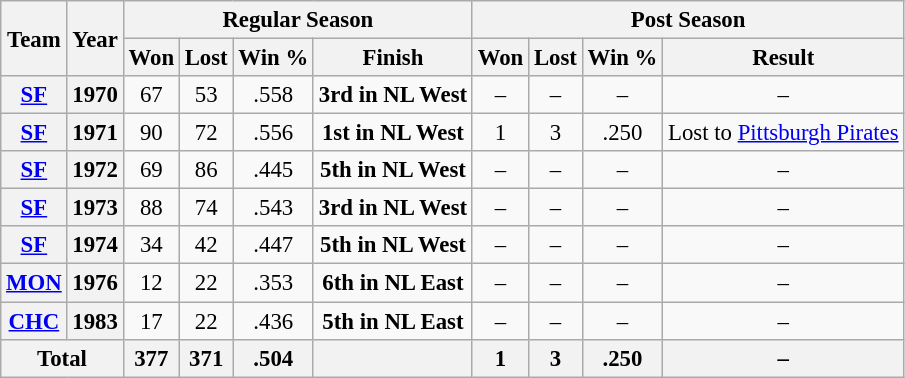<table class="wikitable" style="font-size: 95%; text-align:center;">
<tr>
<th rowspan="2">Team</th>
<th rowspan="2">Year</th>
<th colspan="4">Regular Season</th>
<th colspan="4">Post Season</th>
</tr>
<tr>
<th>Won</th>
<th>Lost</th>
<th>Win %</th>
<th>Finish</th>
<th>Won</th>
<th>Lost</th>
<th>Win %</th>
<th>Result</th>
</tr>
<tr>
<th><a href='#'>SF</a></th>
<th>1970</th>
<td>67</td>
<td>53</td>
<td>.558</td>
<td><strong>3rd in NL West</strong></td>
<td>–</td>
<td>–</td>
<td>–</td>
<td>–</td>
</tr>
<tr>
<th><a href='#'>SF</a></th>
<th>1971</th>
<td>90</td>
<td>72</td>
<td>.556</td>
<td><strong>1st in NL West</strong></td>
<td>1</td>
<td>3</td>
<td>.250</td>
<td>Lost to <a href='#'>Pittsburgh Pirates</a></td>
</tr>
<tr>
<th><a href='#'>SF</a></th>
<th>1972</th>
<td>69</td>
<td>86</td>
<td>.445</td>
<td><strong>5th in NL West</strong></td>
<td>–</td>
<td>–</td>
<td>–</td>
<td>–</td>
</tr>
<tr>
<th><a href='#'>SF</a></th>
<th>1973</th>
<td>88</td>
<td>74</td>
<td>.543</td>
<td><strong>3rd in NL West</strong></td>
<td>–</td>
<td>–</td>
<td>–</td>
<td>–</td>
</tr>
<tr>
<th><a href='#'>SF</a></th>
<th>1974</th>
<td>34</td>
<td>42</td>
<td>.447</td>
<td><strong>5th in NL West</strong></td>
<td>–</td>
<td>–</td>
<td>–</td>
<td>–</td>
</tr>
<tr>
<th><a href='#'>MON</a></th>
<th>1976</th>
<td>12</td>
<td>22</td>
<td>.353</td>
<td><strong>6th in NL East</strong></td>
<td>–</td>
<td>–</td>
<td>–</td>
<td>–</td>
</tr>
<tr>
<th><a href='#'>CHC</a></th>
<th>1983</th>
<td>17</td>
<td>22</td>
<td>.436</td>
<td><strong>5th in NL East</strong></td>
<td>–</td>
<td>–</td>
<td>–</td>
<td>–</td>
</tr>
<tr>
<th colspan="2">Total</th>
<th>377</th>
<th>371</th>
<th>.504</th>
<th></th>
<th>1</th>
<th>3</th>
<th>.250</th>
<th>–</th>
</tr>
</table>
